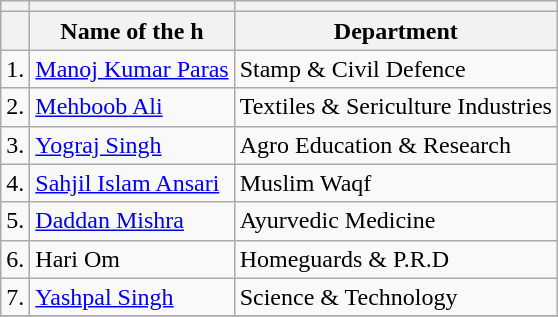<table class="wikitable sortable">
<tr>
<th></th>
<th></th>
<th></th>
</tr>
<tr>
<th></th>
<th>Name of the h</th>
<th>Department</th>
</tr>
<tr>
<td>1.</td>
<td><a href='#'>Manoj Kumar Paras</a></td>
<td>Stamp & Civil Defence</td>
</tr>
<tr>
<td>2.</td>
<td><a href='#'>Mehboob Ali</a></td>
<td>Textiles & Sericulture Industries</td>
</tr>
<tr>
<td>3.</td>
<td><a href='#'>Yograj Singh</a></td>
<td>Agro Education & Research</td>
</tr>
<tr>
<td>4.</td>
<td><a href='#'>Sahjil Islam Ansari</a></td>
<td>Muslim Waqf</td>
</tr>
<tr>
<td>5.</td>
<td><a href='#'>Daddan Mishra</a></td>
<td>Ayurvedic Medicine</td>
</tr>
<tr>
<td>6.</td>
<td>Hari Om</td>
<td>Homeguards & P.R.D</td>
</tr>
<tr>
<td>7.</td>
<td><a href='#'>Yashpal Singh</a></td>
<td>Science & Technology</td>
</tr>
<tr>
</tr>
</table>
